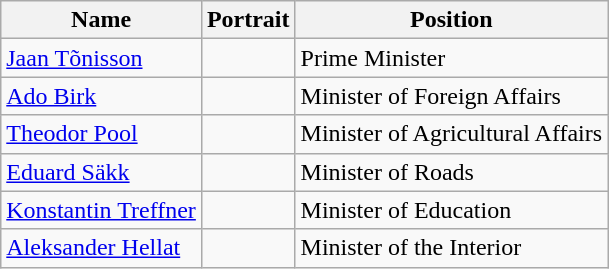<table class="wikitable">
<tr>
<th>Name</th>
<th>Portrait</th>
<th>Position</th>
</tr>
<tr>
<td><a href='#'>Jaan Tõnisson</a></td>
<td></td>
<td>Prime Minister</td>
</tr>
<tr>
<td><a href='#'>Ado Birk</a></td>
<td></td>
<td>Minister of Foreign Affairs</td>
</tr>
<tr>
<td><a href='#'>Theodor Pool</a></td>
<td></td>
<td>Minister of Agricultural Affairs</td>
</tr>
<tr>
<td><a href='#'>Eduard Säkk</a></td>
<td></td>
<td>Minister of Roads</td>
</tr>
<tr>
<td><a href='#'>Konstantin Treffner</a></td>
<td></td>
<td>Minister of Education</td>
</tr>
<tr>
<td><a href='#'>Aleksander Hellat</a></td>
<td></td>
<td>Minister of the Interior</td>
</tr>
</table>
